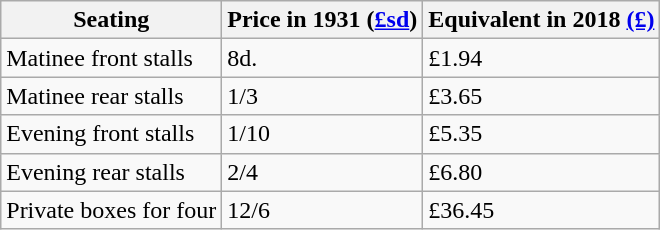<table class="wikitable">
<tr>
<th>Seating</th>
<th>Price in 1931 (<a href='#'>£sd</a>)</th>
<th>Equivalent in 2018 <a href='#'>(£)</a></th>
</tr>
<tr>
<td>Matinee front stalls</td>
<td>8d.</td>
<td>£1.94</td>
</tr>
<tr>
<td>Matinee rear stalls</td>
<td>1/3</td>
<td>£3.65</td>
</tr>
<tr>
<td>Evening front stalls</td>
<td>1/10</td>
<td>£5.35</td>
</tr>
<tr>
<td>Evening rear stalls</td>
<td>2/4</td>
<td>£6.80</td>
</tr>
<tr>
<td>Private boxes for four</td>
<td>12/6</td>
<td>£36.45</td>
</tr>
</table>
